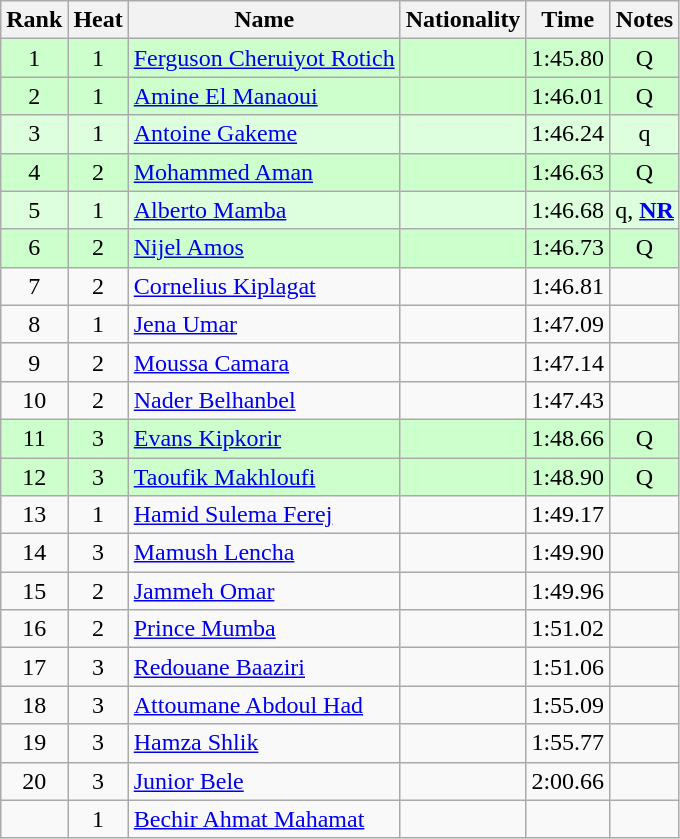<table class="wikitable sortable" style="text-align:center">
<tr>
<th>Rank</th>
<th>Heat</th>
<th>Name</th>
<th>Nationality</th>
<th>Time</th>
<th>Notes</th>
</tr>
<tr bgcolor=ccffcc>
<td>1</td>
<td>1</td>
<td align=left><a href='#'>Ferguson Cheruiyot Rotich</a></td>
<td align=left></td>
<td>1:45.80</td>
<td>Q</td>
</tr>
<tr bgcolor=ccffcc>
<td>2</td>
<td>1</td>
<td align=left><a href='#'>Amine El Manaoui</a></td>
<td align=left></td>
<td>1:46.01</td>
<td>Q</td>
</tr>
<tr bgcolor=ddffdd>
<td>3</td>
<td>1</td>
<td align=left><a href='#'>Antoine Gakeme</a></td>
<td align=left></td>
<td>1:46.24</td>
<td>q</td>
</tr>
<tr bgcolor=ccffcc>
<td>4</td>
<td>2</td>
<td align=left><a href='#'>Mohammed Aman</a></td>
<td align=left></td>
<td>1:46.63</td>
<td>Q</td>
</tr>
<tr bgcolor=ddffdd>
<td>5</td>
<td>1</td>
<td align=left><a href='#'>Alberto Mamba</a></td>
<td align=left></td>
<td>1:46.68</td>
<td>q, <strong><a href='#'>NR</a></strong></td>
</tr>
<tr bgcolor=ccffcc>
<td>6</td>
<td>2</td>
<td align=left><a href='#'>Nijel Amos</a></td>
<td align=left></td>
<td>1:46.73</td>
<td>Q</td>
</tr>
<tr>
<td>7</td>
<td>2</td>
<td align=left><a href='#'>Cornelius Kiplagat</a></td>
<td align=left></td>
<td>1:46.81</td>
<td></td>
</tr>
<tr>
<td>8</td>
<td>1</td>
<td align=left><a href='#'>Jena Umar</a></td>
<td align=left></td>
<td>1:47.09</td>
<td></td>
</tr>
<tr>
<td>9</td>
<td>2</td>
<td align=left><a href='#'>Moussa Camara</a></td>
<td align=left></td>
<td>1:47.14</td>
<td></td>
</tr>
<tr>
<td>10</td>
<td>2</td>
<td align=left><a href='#'>Nader Belhanbel</a></td>
<td align=left></td>
<td>1:47.43</td>
<td></td>
</tr>
<tr bgcolor=ccffcc>
<td>11</td>
<td>3</td>
<td align=left><a href='#'>Evans Kipkorir</a></td>
<td align=left></td>
<td>1:48.66</td>
<td>Q</td>
</tr>
<tr bgcolor=ccffcc>
<td>12</td>
<td>3</td>
<td align=left><a href='#'>Taoufik Makhloufi</a></td>
<td align=left></td>
<td>1:48.90</td>
<td>Q</td>
</tr>
<tr>
<td>13</td>
<td>1</td>
<td align=left><a href='#'>Hamid Sulema Ferej</a></td>
<td align=left></td>
<td>1:49.17</td>
<td></td>
</tr>
<tr>
<td>14</td>
<td>3</td>
<td align=left><a href='#'>Mamush Lencha</a></td>
<td align=left></td>
<td>1:49.90</td>
<td></td>
</tr>
<tr>
<td>15</td>
<td>2</td>
<td align=left><a href='#'>Jammeh Omar</a></td>
<td align=left></td>
<td>1:49.96</td>
<td></td>
</tr>
<tr>
<td>16</td>
<td>2</td>
<td align=left><a href='#'>Prince Mumba</a></td>
<td align=left></td>
<td>1:51.02</td>
<td></td>
</tr>
<tr>
<td>17</td>
<td>3</td>
<td align=left><a href='#'>Redouane Baaziri</a></td>
<td align=left></td>
<td>1:51.06</td>
<td></td>
</tr>
<tr>
<td>18</td>
<td>3</td>
<td align=left><a href='#'>Attoumane Abdoul Had</a></td>
<td align=left></td>
<td>1:55.09</td>
<td></td>
</tr>
<tr>
<td>19</td>
<td>3</td>
<td align=left><a href='#'>Hamza Shlik</a></td>
<td align=left></td>
<td>1:55.77</td>
<td></td>
</tr>
<tr>
<td>20</td>
<td>3</td>
<td align=left><a href='#'>Junior Bele</a></td>
<td align=left></td>
<td>2:00.66</td>
<td></td>
</tr>
<tr>
<td></td>
<td>1</td>
<td align=left><a href='#'>Bechir Ahmat Mahamat</a></td>
<td align=left></td>
<td></td>
<td></td>
</tr>
</table>
